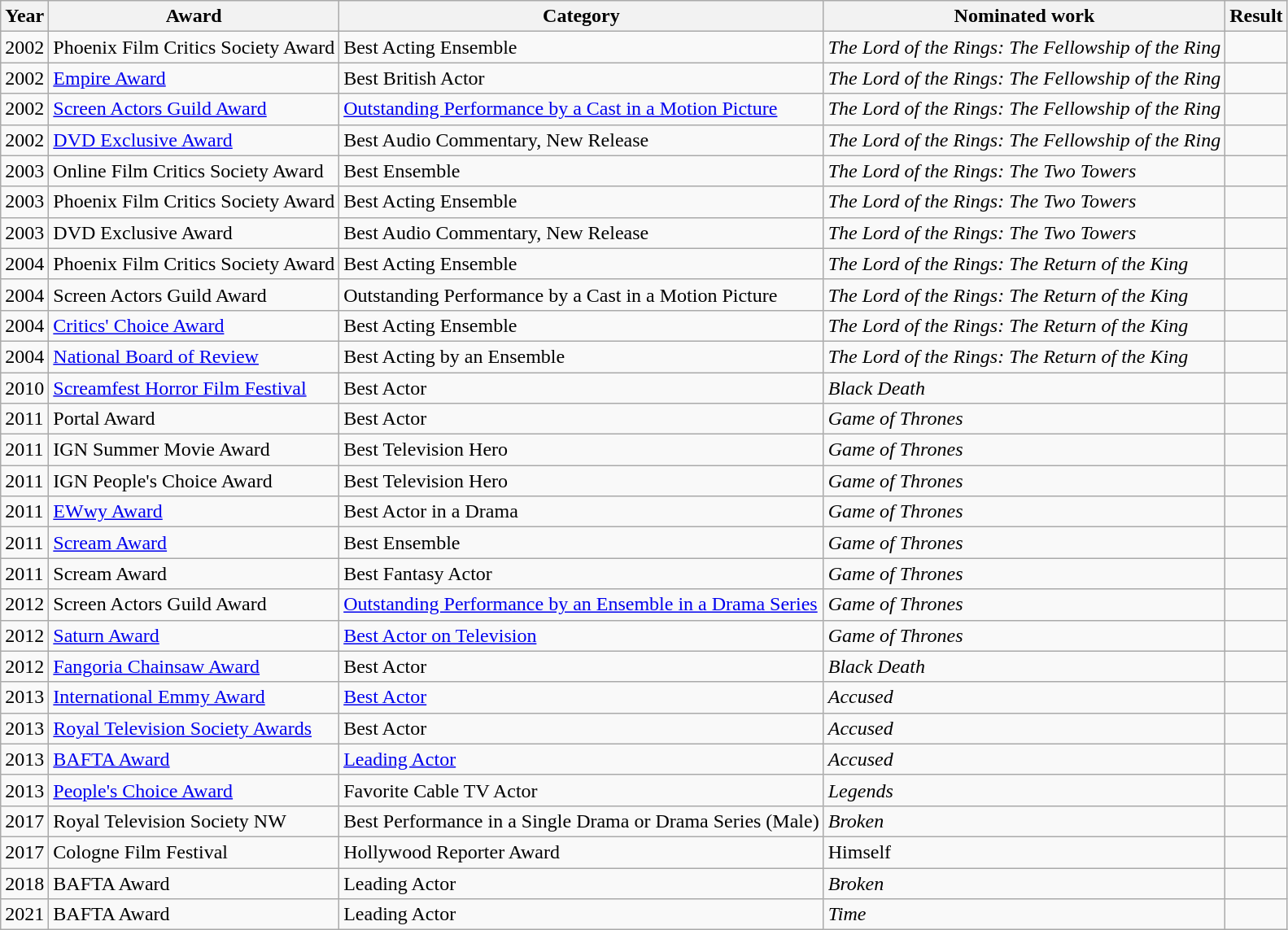<table class="wikitable">
<tr>
<th>Year</th>
<th>Award</th>
<th>Category</th>
<th>Nominated work</th>
<th>Result</th>
</tr>
<tr>
<td>2002</td>
<td>Phoenix Film Critics Society Award</td>
<td>Best Acting Ensemble</td>
<td><em>The Lord of the Rings: The Fellowship of the Ring</em></td>
<td></td>
</tr>
<tr>
<td>2002</td>
<td><a href='#'>Empire Award</a></td>
<td>Best British Actor</td>
<td><em>The Lord of the Rings: The Fellowship of the Ring</em></td>
<td></td>
</tr>
<tr>
<td>2002</td>
<td><a href='#'>Screen Actors Guild Award</a></td>
<td><a href='#'>Outstanding Performance by a Cast in a Motion Picture</a></td>
<td><em>The Lord of the Rings: The Fellowship of the Ring</em></td>
<td></td>
</tr>
<tr>
<td>2002</td>
<td><a href='#'>DVD Exclusive Award</a></td>
<td>Best Audio Commentary, New Release</td>
<td><em>The Lord of the Rings: The Fellowship of the Ring</em></td>
<td></td>
</tr>
<tr>
<td>2003</td>
<td>Online Film Critics Society Award</td>
<td>Best Ensemble</td>
<td><em>The Lord of the Rings: The Two Towers</em></td>
<td></td>
</tr>
<tr>
<td>2003</td>
<td>Phoenix Film Critics Society Award</td>
<td>Best Acting Ensemble</td>
<td><em>The Lord of the Rings: The Two Towers</em></td>
<td></td>
</tr>
<tr>
<td>2003</td>
<td>DVD Exclusive Award</td>
<td>Best Audio Commentary, New Release</td>
<td><em>The Lord of the Rings: The Two Towers</em></td>
<td></td>
</tr>
<tr>
<td>2004</td>
<td>Phoenix Film Critics Society Award</td>
<td>Best Acting Ensemble</td>
<td><em>The Lord of the Rings: The Return of the King</em></td>
<td></td>
</tr>
<tr>
<td>2004</td>
<td>Screen Actors Guild Award</td>
<td>Outstanding Performance by a Cast in a Motion Picture</td>
<td><em>The Lord of the Rings: The Return of the King</em></td>
<td></td>
</tr>
<tr>
<td>2004</td>
<td><a href='#'>Critics' Choice Award</a></td>
<td>Best Acting Ensemble</td>
<td><em>The Lord of the Rings: The Return of the King</em></td>
<td></td>
</tr>
<tr>
<td>2004</td>
<td><a href='#'>National Board of Review</a></td>
<td>Best Acting by an Ensemble</td>
<td><em>The Lord of the Rings: The Return of the King</em></td>
<td></td>
</tr>
<tr>
<td>2010</td>
<td><a href='#'>Screamfest Horror Film Festival</a></td>
<td>Best Actor</td>
<td><em>Black Death</em></td>
<td></td>
</tr>
<tr>
<td>2011</td>
<td>Portal Award</td>
<td>Best Actor</td>
<td><em>Game of Thrones</em></td>
<td></td>
</tr>
<tr>
<td>2011</td>
<td>IGN Summer Movie Award</td>
<td>Best Television Hero</td>
<td><em>Game of Thrones</em></td>
<td></td>
</tr>
<tr>
<td>2011</td>
<td>IGN People's Choice Award</td>
<td>Best Television Hero</td>
<td><em>Game of Thrones</em></td>
<td></td>
</tr>
<tr>
<td>2011</td>
<td><a href='#'>EWwy Award</a></td>
<td>Best Actor in a Drama</td>
<td><em>Game of Thrones</em></td>
<td></td>
</tr>
<tr>
<td>2011</td>
<td><a href='#'>Scream Award</a></td>
<td>Best Ensemble</td>
<td><em>Game of Thrones</em></td>
<td></td>
</tr>
<tr>
<td>2011</td>
<td>Scream Award</td>
<td>Best Fantasy Actor</td>
<td><em>Game of Thrones</em></td>
<td></td>
</tr>
<tr>
<td>2012</td>
<td>Screen Actors Guild Award</td>
<td><a href='#'>Outstanding Performance by an Ensemble in a Drama Series</a></td>
<td><em>Game of Thrones</em></td>
<td></td>
</tr>
<tr>
<td>2012</td>
<td><a href='#'>Saturn Award</a></td>
<td><a href='#'>Best Actor on Television</a></td>
<td><em>Game of Thrones</em></td>
<td></td>
</tr>
<tr>
<td>2012</td>
<td><a href='#'>Fangoria Chainsaw Award</a></td>
<td>Best Actor</td>
<td><em>Black Death</em></td>
<td></td>
</tr>
<tr>
<td>2013</td>
<td><a href='#'>International Emmy Award</a></td>
<td><a href='#'>Best Actor</a></td>
<td><em>Accused</em></td>
<td></td>
</tr>
<tr>
<td>2013</td>
<td><a href='#'>Royal Television Society Awards</a></td>
<td>Best Actor</td>
<td><em>Accused</em></td>
<td></td>
</tr>
<tr>
<td>2013</td>
<td><a href='#'>BAFTA Award</a></td>
<td><a href='#'>Leading Actor</a></td>
<td><em>Accused</em></td>
<td></td>
</tr>
<tr>
<td>2013</td>
<td><a href='#'>People's Choice Award</a></td>
<td>Favorite Cable TV Actor</td>
<td><em>Legends</em></td>
<td></td>
</tr>
<tr>
<td>2017</td>
<td>Royal Television Society NW</td>
<td>Best Performance in a Single Drama or Drama Series (Male)</td>
<td><em>Broken</em></td>
<td></td>
</tr>
<tr>
<td>2017</td>
<td>Cologne Film Festival</td>
<td>Hollywood Reporter Award</td>
<td>Himself</td>
<td></td>
</tr>
<tr>
<td>2018</td>
<td>BAFTA Award</td>
<td>Leading Actor</td>
<td><em>Broken</em></td>
<td></td>
</tr>
<tr>
<td>2021</td>
<td>BAFTA Award</td>
<td>Leading Actor</td>
<td><em>Time</em></td>
<td></td>
</tr>
</table>
